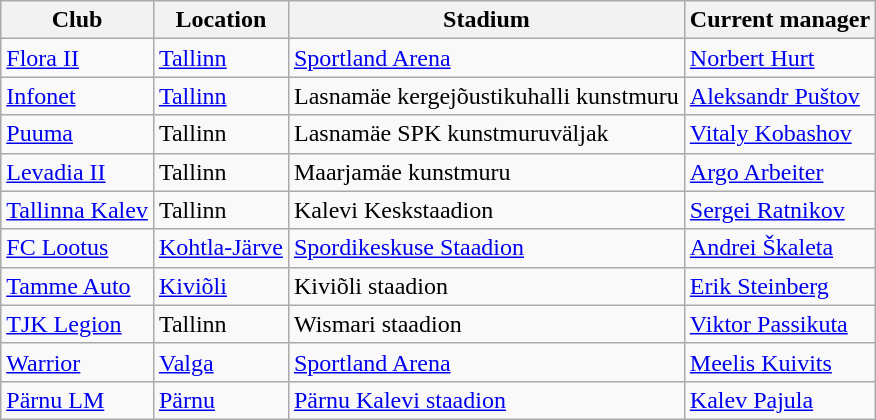<table class="wikitable">
<tr>
<th>Club</th>
<th>Location</th>
<th>Stadium</th>
<th>Current manager</th>
</tr>
<tr>
<td><a href='#'>Flora II</a></td>
<td><a href='#'>Tallinn</a></td>
<td><a href='#'>Sportland Arena</a></td>
<td> <a href='#'>Norbert Hurt</a></td>
</tr>
<tr>
<td><a href='#'>Infonet</a></td>
<td><a href='#'>Tallinn</a></td>
<td>Lasnamäe kergejõustikuhalli kunstmuru</td>
<td> <a href='#'>Aleksandr Puštov</a></td>
</tr>
<tr>
<td><a href='#'>Puuma</a></td>
<td>Tallinn</td>
<td>Lasnamäe SPK kunstmuruväljak</td>
<td> <a href='#'>Vitaly Kobashov</a></td>
</tr>
<tr>
<td><a href='#'>Levadia II</a></td>
<td>Tallinn</td>
<td>Maarjamäe kunstmuru</td>
<td> <a href='#'>Argo Arbeiter</a></td>
</tr>
<tr>
<td><a href='#'>Tallinna Kalev</a></td>
<td>Tallinn</td>
<td>Kalevi Keskstaadion</td>
<td> <a href='#'>Sergei Ratnikov</a></td>
</tr>
<tr>
<td><a href='#'>FC Lootus</a></td>
<td><a href='#'>Kohtla-Järve</a></td>
<td><a href='#'>Spordikeskuse Staadion</a></td>
<td> <a href='#'>Andrei Škaleta</a></td>
</tr>
<tr>
<td><a href='#'>Tamme Auto</a></td>
<td><a href='#'>Kiviõli</a></td>
<td>Kiviõli staadion</td>
<td> <a href='#'>Erik Steinberg</a></td>
</tr>
<tr>
<td><a href='#'>TJK Legion</a></td>
<td>Tallinn</td>
<td>Wismari staadion</td>
<td> <a href='#'>Viktor Passikuta</a></td>
</tr>
<tr>
<td><a href='#'>Warrior</a></td>
<td><a href='#'>Valga</a></td>
<td><a href='#'>Sportland Arena</a></td>
<td> <a href='#'>Meelis Kuivits</a></td>
</tr>
<tr>
<td><a href='#'>Pärnu LM</a></td>
<td><a href='#'>Pärnu</a></td>
<td><a href='#'>Pärnu Kalevi staadion</a></td>
<td> <a href='#'>Kalev Pajula</a></td>
</tr>
</table>
